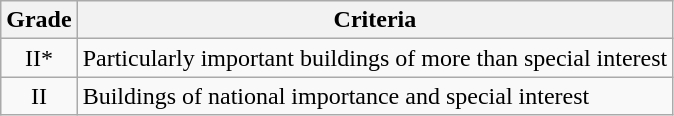<table class="wikitable">
<tr>
<th>Grade</th>
<th>Criteria</th>
</tr>
<tr>
<td align="center" >II*</td>
<td>Particularly important buildings of more than special interest</td>
</tr>
<tr>
<td align="center" >II</td>
<td>Buildings of national importance and special interest</td>
</tr>
</table>
